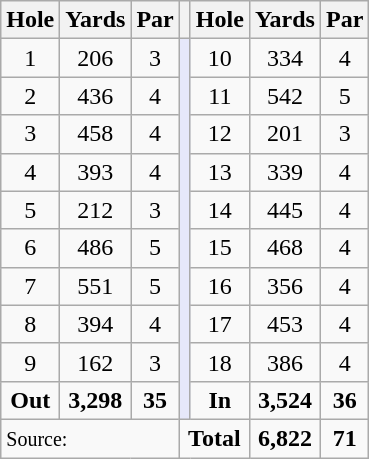<table class="wikitable" style="text-align:center; font-size:100%;">
<tr>
<th>Hole</th>
<th>Yards</th>
<th>Par</th>
<th></th>
<th>Hole</th>
<th>Yards</th>
<th>Par</th>
</tr>
<tr>
<td>1</td>
<td>206</td>
<td>3</td>
<td rowspan=10 style="background:#E6E8FA;"></td>
<td>10</td>
<td>334</td>
<td>4</td>
</tr>
<tr>
<td>2</td>
<td>436</td>
<td>4</td>
<td>11</td>
<td>542</td>
<td>5</td>
</tr>
<tr>
<td>3</td>
<td>458</td>
<td>4</td>
<td>12</td>
<td>201</td>
<td>3</td>
</tr>
<tr>
<td>4</td>
<td>393</td>
<td>4</td>
<td>13</td>
<td>339</td>
<td>4</td>
</tr>
<tr>
<td>5</td>
<td>212</td>
<td>3</td>
<td>14</td>
<td>445</td>
<td>4</td>
</tr>
<tr>
<td>6</td>
<td>486</td>
<td>5</td>
<td>15</td>
<td>468</td>
<td>4</td>
</tr>
<tr>
<td>7</td>
<td>551</td>
<td>5</td>
<td>16</td>
<td>356</td>
<td>4</td>
</tr>
<tr>
<td>8</td>
<td>394</td>
<td>4</td>
<td>17</td>
<td>453</td>
<td>4</td>
</tr>
<tr>
<td>9</td>
<td>162</td>
<td>3</td>
<td>18</td>
<td>386</td>
<td>4</td>
</tr>
<tr>
<td><strong>Out</strong></td>
<td><strong>3,298</strong></td>
<td><strong>35</strong></td>
<td><strong>In</strong></td>
<td><strong>3,524</strong></td>
<td><strong>36</strong></td>
</tr>
<tr>
<td colspan=3 align=left><small>Source:</small></td>
<td colspan=2><strong>Total</strong></td>
<td><strong>6,822</strong></td>
<td><strong>71</strong></td>
</tr>
</table>
